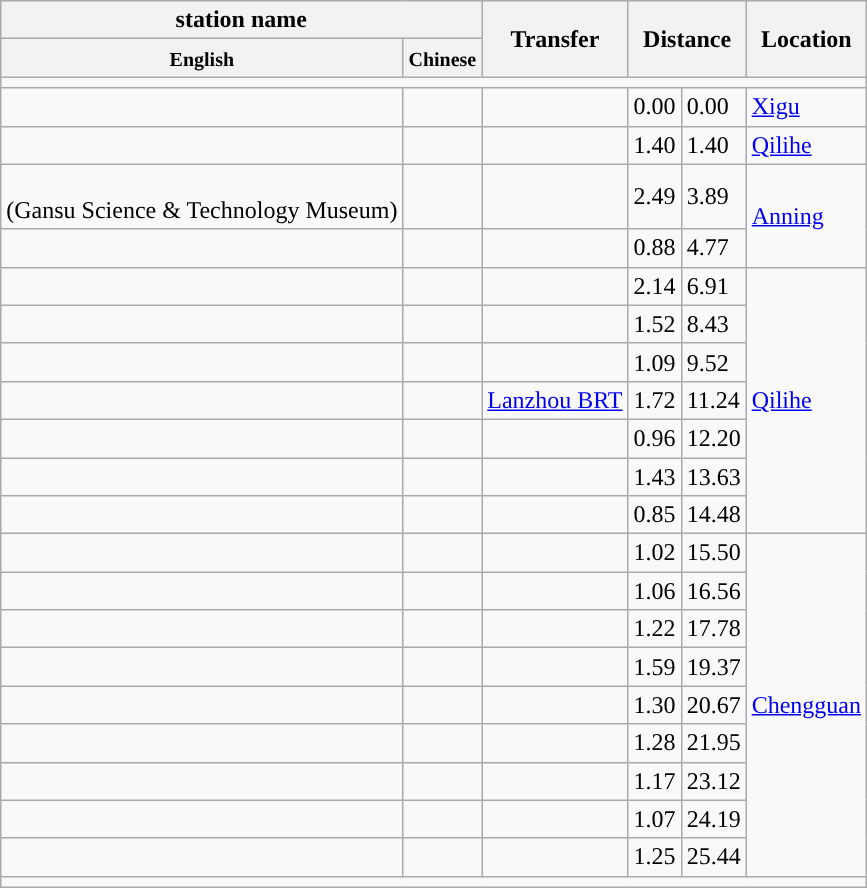<table class="wikitable">
<tr>
<th colspan=2>station name</th>
<th rowspan=2>Transfer</th>
<th colspan="2" rowspan="2">Distance<br></th>
<th rowspan=2>Location</th>
</tr>
<tr>
<th><small>English</small></th>
<th><small>Chinese</small></th>
</tr>
<tr style="background:#">
<td colspan = "7"></td>
</tr>
<tr>
<td></td>
<td></td>
<td></td>
<td>0.00</td>
<td>0.00</td>
<td><a href='#'>Xigu</a></td>
</tr>
<tr>
<td></td>
<td></td>
<td></td>
<td>1.40</td>
<td>1.40</td>
<td><a href='#'>Qilihe</a></td>
</tr>
<tr>
<td><br>(Gansu Science & Technology Museum)</td>
<td></td>
<td></td>
<td>2.49</td>
<td>3.89</td>
<td rowspan="2"><a href='#'>Anning</a></td>
</tr>
<tr>
<td></td>
<td></td>
<td></td>
<td>0.88</td>
<td>4.77</td>
</tr>
<tr>
<td></td>
<td></td>
<td></td>
<td>2.14</td>
<td>6.91</td>
<td rowspan="7"><a href='#'>Qilihe</a></td>
</tr>
<tr>
<td></td>
<td></td>
<td></td>
<td>1.52</td>
<td>8.43</td>
</tr>
<tr>
<td></td>
<td></td>
<td> </td>
<td>1.09</td>
<td>9.52</td>
</tr>
<tr>
<td></td>
<td></td>
<td><a href='#'>Lanzhou BRT</a></td>
<td>1.72</td>
<td>11.24</td>
</tr>
<tr>
<td></td>
<td></td>
<td></td>
<td>0.96</td>
<td>12.20</td>
</tr>
<tr>
<td></td>
<td></td>
<td></td>
<td>1.43</td>
<td>13.63</td>
</tr>
<tr>
<td></td>
<td></td>
<td></td>
<td>0.85</td>
<td>14.48</td>
</tr>
<tr>
<td></td>
<td></td>
<td></td>
<td>1.02</td>
<td>15.50</td>
<td rowspan="9"><a href='#'>Chengguan</a></td>
</tr>
<tr>
<td></td>
<td></td>
<td></td>
<td>1.06</td>
<td>16.56</td>
</tr>
<tr>
<td></td>
<td></td>
<td></td>
<td>1.22</td>
<td>17.78</td>
</tr>
<tr>
<td></td>
<td></td>
<td></td>
<td>1.59</td>
<td>19.37</td>
</tr>
<tr>
<td></td>
<td></td>
<td></td>
<td>1.30</td>
<td>20.67</td>
</tr>
<tr>
<td></td>
<td></td>
<td></td>
<td>1.28</td>
<td>21.95</td>
</tr>
<tr>
<td></td>
<td></td>
<td></td>
<td>1.17</td>
<td>23.12</td>
</tr>
<tr>
<td></td>
<td></td>
<td></td>
<td>1.07</td>
<td>24.19</td>
</tr>
<tr>
<td></td>
<td></td>
<td></td>
<td>1.25</td>
<td>25.44</td>
</tr>
<tr style="background:#">
<td colspan = "7"></td>
</tr>
</table>
